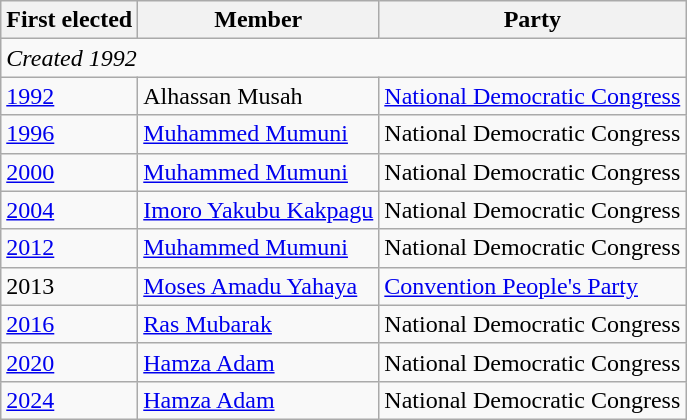<table class="wikitable">
<tr>
<th>First elected</th>
<th>Member</th>
<th>Party</th>
</tr>
<tr>
<td colspan=3><em>Created 1992</em></td>
</tr>
<tr>
<td><a href='#'>1992</a></td>
<td>Alhassan Musah</td>
<td><a href='#'>National Democratic Congress</a></td>
</tr>
<tr>
<td><a href='#'>1996</a></td>
<td><a href='#'>Muhammed Mumuni</a></td>
<td>National Democratic Congress</td>
</tr>
<tr>
<td><a href='#'>2000</a></td>
<td><a href='#'>Muhammed Mumuni</a></td>
<td>National Democratic Congress</td>
</tr>
<tr>
<td><a href='#'>2004</a></td>
<td><a href='#'>Imoro Yakubu Kakpagu</a></td>
<td>National Democratic Congress</td>
</tr>
<tr>
<td><a href='#'>2012</a></td>
<td><a href='#'>Muhammed Mumuni</a></td>
<td>National Democratic Congress</td>
</tr>
<tr>
<td>2013</td>
<td><a href='#'>Moses Amadu Yahaya</a></td>
<td><a href='#'>Convention People's Party</a></td>
</tr>
<tr>
<td><a href='#'>2016</a></td>
<td><a href='#'>Ras Mubarak</a></td>
<td>National Democratic Congress</td>
</tr>
<tr>
<td><a href='#'>2020</a></td>
<td><a href='#'>Hamza Adam</a></td>
<td>National Democratic Congress</td>
</tr>
<tr>
<td><a href='#'>2024</a></td>
<td><a href='#'>Hamza Adam</a></td>
<td>National Democratic Congress</td>
</tr>
</table>
